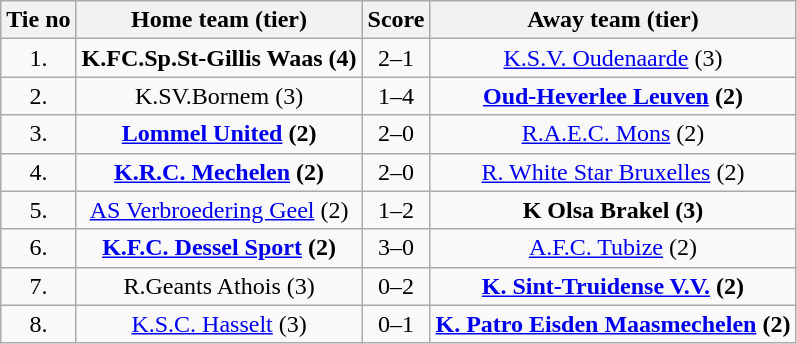<table class="wikitable" style="text-align: center">
<tr>
<th>Tie no</th>
<th>Home team (tier)</th>
<th>Score</th>
<th>Away team (tier)</th>
</tr>
<tr>
<td>1.</td>
<td><strong>K.FC.Sp.St-Gillis Waas (4)</strong></td>
<td>2–1</td>
<td><a href='#'>K.S.V. Oudenaarde</a> (3)</td>
</tr>
<tr>
<td>2.</td>
<td>K.SV.Bornem (3)</td>
<td>1–4</td>
<td><strong><a href='#'>Oud-Heverlee Leuven</a> (2)</strong></td>
</tr>
<tr>
<td>3.</td>
<td><strong><a href='#'>Lommel United</a> (2)</strong></td>
<td>2–0</td>
<td><a href='#'>R.A.E.C. Mons</a> (2)</td>
</tr>
<tr>
<td>4.</td>
<td><strong><a href='#'>K.R.C. Mechelen</a> (2)</strong></td>
<td>2–0</td>
<td><a href='#'>R. White Star Bruxelles</a> (2)</td>
</tr>
<tr>
<td>5.</td>
<td><a href='#'>AS Verbroedering Geel</a> (2)</td>
<td>1–2</td>
<td><strong>K Olsa Brakel (3)</strong></td>
</tr>
<tr>
<td>6.</td>
<td><strong><a href='#'>K.F.C. Dessel Sport</a> (2)</strong></td>
<td>3–0</td>
<td><a href='#'>A.F.C. Tubize</a> (2)</td>
</tr>
<tr>
<td>7.</td>
<td>R.Geants Athois (3)</td>
<td>0–2</td>
<td><strong><a href='#'>K. Sint-Truidense V.V.</a> (2)</strong></td>
</tr>
<tr>
<td>8.</td>
<td><a href='#'>K.S.C. Hasselt</a> (3)</td>
<td>0–1</td>
<td><strong><a href='#'>K. Patro Eisden Maasmechelen</a> (2)</strong></td>
</tr>
</table>
